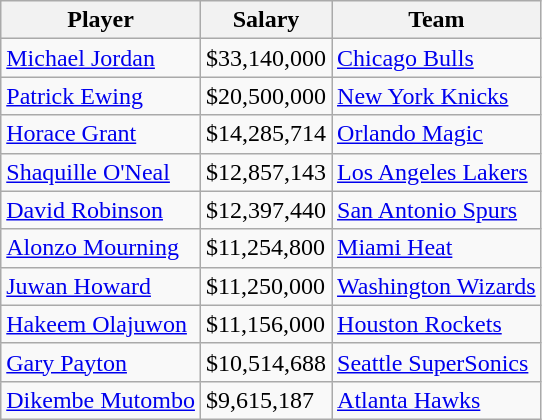<table class="wikitable">
<tr>
<th>Player</th>
<th>Salary</th>
<th>Team</th>
</tr>
<tr>
<td><a href='#'>Michael Jordan</a></td>
<td>$33,140,000</td>
<td><a href='#'>Chicago Bulls</a></td>
</tr>
<tr>
<td><a href='#'>Patrick Ewing</a></td>
<td>$20,500,000</td>
<td><a href='#'>New York Knicks</a></td>
</tr>
<tr>
<td><a href='#'>Horace Grant</a></td>
<td>$14,285,714</td>
<td><a href='#'>Orlando Magic</a></td>
</tr>
<tr>
<td><a href='#'>Shaquille O'Neal</a></td>
<td>$12,857,143</td>
<td><a href='#'>Los Angeles Lakers</a></td>
</tr>
<tr>
<td><a href='#'>David Robinson</a></td>
<td>$12,397,440</td>
<td><a href='#'>San Antonio Spurs</a></td>
</tr>
<tr>
<td><a href='#'>Alonzo Mourning</a></td>
<td>$11,254,800</td>
<td><a href='#'>Miami Heat</a></td>
</tr>
<tr>
<td><a href='#'>Juwan Howard</a></td>
<td>$11,250,000</td>
<td><a href='#'>Washington Wizards</a></td>
</tr>
<tr>
<td><a href='#'>Hakeem Olajuwon</a></td>
<td>$11,156,000</td>
<td><a href='#'>Houston Rockets</a></td>
</tr>
<tr>
<td><a href='#'>Gary Payton</a></td>
<td>$10,514,688</td>
<td><a href='#'>Seattle SuperSonics</a></td>
</tr>
<tr>
<td><a href='#'>Dikembe Mutombo</a></td>
<td>$9,615,187</td>
<td><a href='#'>Atlanta Hawks</a></td>
</tr>
</table>
